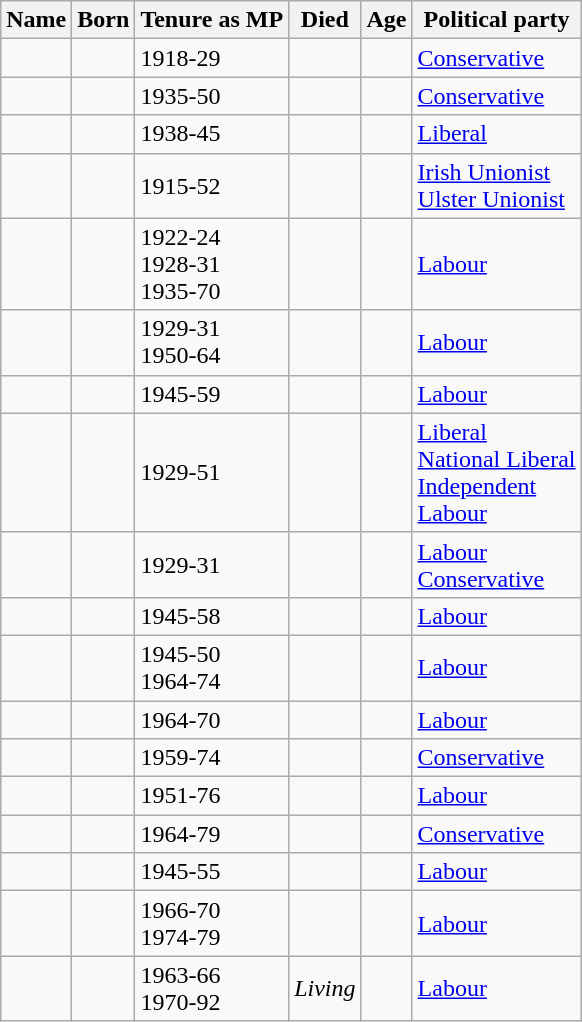<table class="wikitable sortable">
<tr>
<th>Name</th>
<th>Born</th>
<th>Tenure as MP</th>
<th>Died</th>
<th>Age</th>
<th>Political party</th>
</tr>
<tr>
<td></td>
<td></td>
<td>1918-29</td>
<td></td>
<td></td>
<td><a href='#'>Conservative</a></td>
</tr>
<tr>
<td></td>
<td></td>
<td>1935-50</td>
<td></td>
<td></td>
<td><a href='#'>Conservative</a></td>
</tr>
<tr>
<td></td>
<td></td>
<td>1938-45</td>
<td></td>
<td></td>
<td><a href='#'>Liberal</a></td>
</tr>
<tr>
<td></td>
<td></td>
<td>1915-52</td>
<td></td>
<td></td>
<td><a href='#'>Irish Unionist</a><br><a href='#'>Ulster Unionist</a></td>
</tr>
<tr>
<td></td>
<td></td>
<td>1922-24<br>1928-31<br>1935-70</td>
<td></td>
<td></td>
<td><a href='#'>Labour</a></td>
</tr>
<tr>
<td></td>
<td></td>
<td>1929-31<br>1950-64</td>
<td></td>
<td></td>
<td><a href='#'>Labour</a></td>
</tr>
<tr>
<td></td>
<td></td>
<td>1945-59</td>
<td></td>
<td></td>
<td><a href='#'>Labour</a></td>
</tr>
<tr>
<td></td>
<td></td>
<td>1929-51</td>
<td></td>
<td></td>
<td><a href='#'>Liberal</a><br><a href='#'>National Liberal</a><br><a href='#'>Independent</a><br><a href='#'>Labour</a></td>
</tr>
<tr>
<td></td>
<td></td>
<td>1929-31</td>
<td></td>
<td></td>
<td><a href='#'>Labour</a><br><a href='#'>Conservative</a></td>
</tr>
<tr>
<td></td>
<td></td>
<td>1945-58</td>
<td></td>
<td></td>
<td><a href='#'>Labour</a></td>
</tr>
<tr>
<td></td>
<td></td>
<td>1945-50<br>1964-74</td>
<td></td>
<td></td>
<td><a href='#'>Labour</a></td>
</tr>
<tr>
<td></td>
<td></td>
<td>1964-70</td>
<td></td>
<td></td>
<td><a href='#'>Labour</a></td>
</tr>
<tr>
<td></td>
<td></td>
<td>1959-74</td>
<td></td>
<td></td>
<td><a href='#'>Conservative</a></td>
</tr>
<tr>
<td></td>
<td></td>
<td>1951-76</td>
<td></td>
<td></td>
<td><a href='#'>Labour</a></td>
</tr>
<tr>
<td></td>
<td></td>
<td>1964-79</td>
<td></td>
<td></td>
<td><a href='#'>Conservative</a></td>
</tr>
<tr>
<td></td>
<td></td>
<td>1945-55</td>
<td></td>
<td></td>
<td><a href='#'>Labour</a></td>
</tr>
<tr>
<td></td>
<td></td>
<td>1966-70<br>1974-79</td>
<td></td>
<td></td>
<td><a href='#'>Labour</a></td>
</tr>
<tr>
<td></td>
<td></td>
<td>1963-66<br>1970-92</td>
<td><em>Living</em></td>
<td></td>
<td><a href='#'>Labour</a></td>
</tr>
</table>
